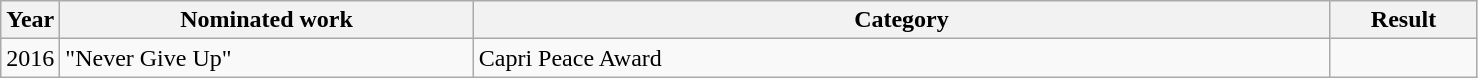<table class=wikitable>
<tr>
<th style="width:4%;">Year</th>
<th style="width:28%;">Nominated work</th>
<th style="width:58%;">Category</th>
<th style="width:10%;">Result</th>
</tr>
<tr>
<td>2016</td>
<td>"Never Give Up"</td>
<td>Capri Peace Award</td>
<td></td>
</tr>
</table>
